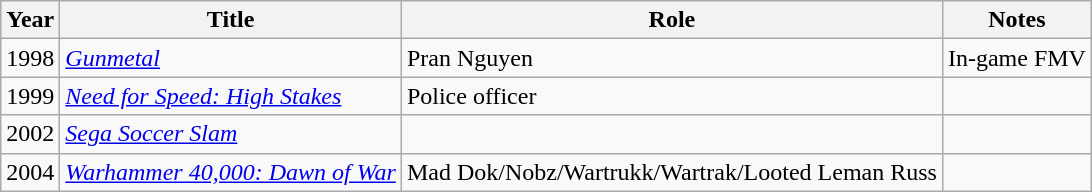<table class="wikitable plainrowheaders sortable">
<tr>
<th>Year</th>
<th>Title</th>
<th>Role</th>
<th scope="col" class="unsortable">Notes</th>
</tr>
<tr>
<td>1998</td>
<td><em><a href='#'>Gunmetal</a></em></td>
<td>Pran Nguyen</td>
<td>In-game FMV</td>
</tr>
<tr>
<td>1999</td>
<td><em><a href='#'>Need for Speed: High Stakes</a></em></td>
<td>Police officer</td>
<td></td>
</tr>
<tr>
<td>2002</td>
<td><em><a href='#'>Sega Soccer Slam</a></em></td>
<td></td>
<td></td>
</tr>
<tr>
<td>2004</td>
<td><em><a href='#'>Warhammer 40,000: Dawn of War</a></em></td>
<td>Mad Dok/Nobz/Wartrukk/Wartrak/Looted Leman Russ</td>
<td></td>
</tr>
</table>
